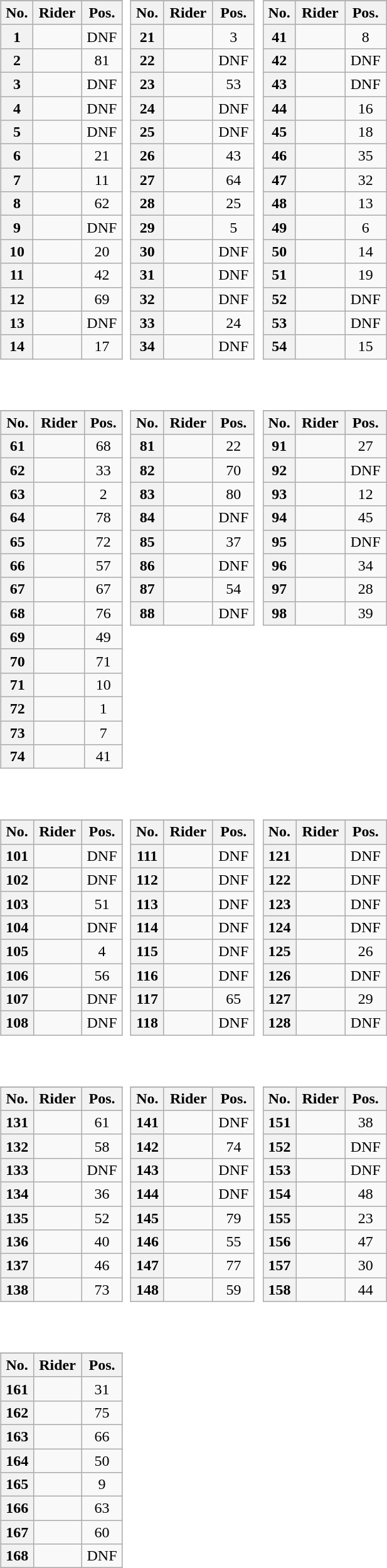<table>
<tr valign="top">
<td style="width:33%;"><br><table class="wikitable plainrowheaders" style="width:97%">
<tr>
</tr>
<tr style="text-align:center;">
<th scope="col">No.</th>
<th scope="col">Rider</th>
<th scope="col">Pos.</th>
</tr>
<tr>
<th scope="row" style="text-align:center;">1</th>
<td></td>
<td style="text-align:center;">DNF</td>
</tr>
<tr>
<th scope="row" style="text-align:center;">2</th>
<td></td>
<td style="text-align:center;">81</td>
</tr>
<tr>
<th scope="row" style="text-align:center;">3</th>
<td></td>
<td style="text-align:center;">DNF</td>
</tr>
<tr>
<th scope="row" style="text-align:center;">4</th>
<td></td>
<td style="text-align:center;">DNF</td>
</tr>
<tr>
<th scope="row" style="text-align:center;">5</th>
<td></td>
<td style="text-align:center;">DNF</td>
</tr>
<tr>
<th scope="row" style="text-align:center;">6</th>
<td></td>
<td style="text-align:center;">21</td>
</tr>
<tr>
<th scope="row" style="text-align:center;">7</th>
<td></td>
<td style="text-align:center;">11</td>
</tr>
<tr>
<th scope="row" style="text-align:center;">8</th>
<td></td>
<td style="text-align:center;">62</td>
</tr>
<tr>
<th scope="row" style="text-align:center;">9</th>
<td></td>
<td style="text-align:center;">DNF</td>
</tr>
<tr>
<th scope="row" style="text-align:center;">10</th>
<td></td>
<td style="text-align:center;">20</td>
</tr>
<tr>
<th scope="row" style="text-align:center;">11</th>
<td></td>
<td style="text-align:center;">42</td>
</tr>
<tr>
<th scope="row" style="text-align:center;">12</th>
<td></td>
<td style="text-align:center;">69</td>
</tr>
<tr>
<th scope="row" style="text-align:center;">13</th>
<td></td>
<td style="text-align:center;">DNF</td>
</tr>
<tr>
<th scope="row" style="text-align:center;">14</th>
<td></td>
<td style="text-align:center;">17</td>
</tr>
</table>
</td>
<td><br><table class="wikitable plainrowheaders" style="width:97%">
<tr>
</tr>
<tr style="text-align:center;">
<th scope="col">No.</th>
<th scope="col">Rider</th>
<th scope="col">Pos.</th>
</tr>
<tr>
<th scope="row" style="text-align:center;">21</th>
<td></td>
<td style="text-align:center;">3</td>
</tr>
<tr>
<th scope="row" style="text-align:center;">22</th>
<td></td>
<td style="text-align:center;">DNF</td>
</tr>
<tr>
<th scope="row" style="text-align:center;">23</th>
<td></td>
<td style="text-align:center;">53</td>
</tr>
<tr>
<th scope="row" style="text-align:center;">24</th>
<td></td>
<td style="text-align:center;">DNF</td>
</tr>
<tr>
<th scope="row" style="text-align:center;">25</th>
<td></td>
<td style="text-align:center;">DNF</td>
</tr>
<tr>
<th scope="row" style="text-align:center;">26</th>
<td></td>
<td style="text-align:center;">43</td>
</tr>
<tr>
<th scope="row" style="text-align:center;">27</th>
<td></td>
<td style="text-align:center;">64</td>
</tr>
<tr>
<th scope="row" style="text-align:center;">28</th>
<td></td>
<td style="text-align:center;">25</td>
</tr>
<tr>
<th scope="row" style="text-align:center;">29</th>
<td></td>
<td style="text-align:center;">5</td>
</tr>
<tr>
<th scope="row" style="text-align:center;">30</th>
<td></td>
<td style="text-align:center;">DNF</td>
</tr>
<tr>
<th scope="row" style="text-align:center;">31</th>
<td></td>
<td style="text-align:center;">DNF</td>
</tr>
<tr>
<th scope="row" style="text-align:center;">32</th>
<td></td>
<td style="text-align:center;">DNF</td>
</tr>
<tr>
<th scope="row" style="text-align:center;">33</th>
<td></td>
<td style="text-align:center;">24</td>
</tr>
<tr>
<th scope="row" style="text-align:center;">34</th>
<td></td>
<td style="text-align:center;">DNF</td>
</tr>
</table>
</td>
<td><br><table class="wikitable plainrowheaders" style="width:97%">
<tr>
</tr>
<tr style="text-align:center;">
<th scope="col">No.</th>
<th scope="col">Rider</th>
<th scope="col">Pos.</th>
</tr>
<tr>
<th scope="row" style="text-align:center;">41</th>
<td></td>
<td style="text-align:center;">8</td>
</tr>
<tr>
<th scope="row" style="text-align:center;">42</th>
<td></td>
<td style="text-align:center;">DNF</td>
</tr>
<tr>
<th scope="row" style="text-align:center;">43</th>
<td></td>
<td style="text-align:center;">DNF</td>
</tr>
<tr>
<th scope="row" style="text-align:center;">44</th>
<td></td>
<td style="text-align:center;">16</td>
</tr>
<tr>
<th scope="row" style="text-align:center;">45</th>
<td></td>
<td style="text-align:center;">18</td>
</tr>
<tr>
<th scope="row" style="text-align:center;">46</th>
<td></td>
<td style="text-align:center;">35</td>
</tr>
<tr>
<th scope="row" style="text-align:center;">47</th>
<td></td>
<td style="text-align:center;">32</td>
</tr>
<tr>
<th scope="row" style="text-align:center;">48</th>
<td></td>
<td style="text-align:center;">13</td>
</tr>
<tr>
<th scope="row" style="text-align:center;">49</th>
<td></td>
<td style="text-align:center;">6</td>
</tr>
<tr>
<th scope="row" style="text-align:center;">50</th>
<td></td>
<td style="text-align:center;">14</td>
</tr>
<tr>
<th scope="row" style="text-align:center;">51</th>
<td></td>
<td style="text-align:center;">19</td>
</tr>
<tr>
<th scope="row" style="text-align:center;">52</th>
<td></td>
<td style="text-align:center;">DNF</td>
</tr>
<tr>
<th scope="row" style="text-align:center;">53</th>
<td></td>
<td style="text-align:center;">DNF</td>
</tr>
<tr>
<th scope="row" style="text-align:center;">54</th>
<td></td>
<td style="text-align:center;">15</td>
</tr>
</table>
</td>
</tr>
<tr valign="top">
<td><br><table class="wikitable plainrowheaders" style="width:97%">
<tr>
</tr>
<tr style="text-align:center;">
<th scope="col">No.</th>
<th scope="col">Rider</th>
<th scope="col">Pos.</th>
</tr>
<tr>
<th scope="row" style="text-align:center;">61</th>
<td></td>
<td style="text-align:center;">68</td>
</tr>
<tr>
<th scope="row" style="text-align:center;">62</th>
<td></td>
<td style="text-align:center;">33</td>
</tr>
<tr>
<th scope="row" style="text-align:center;">63</th>
<td></td>
<td style="text-align:center;">2</td>
</tr>
<tr>
<th scope="row" style="text-align:center;">64</th>
<td></td>
<td style="text-align:center;">78</td>
</tr>
<tr>
<th scope="row" style="text-align:center;">65</th>
<td></td>
<td style="text-align:center;">72</td>
</tr>
<tr>
<th scope="row" style="text-align:center;">66</th>
<td></td>
<td style="text-align:center;">57</td>
</tr>
<tr>
<th scope="row" style="text-align:center;">67</th>
<td></td>
<td style="text-align:center;">67</td>
</tr>
<tr>
<th scope="row" style="text-align:center;">68</th>
<td></td>
<td style="text-align:center;">76</td>
</tr>
<tr>
<th scope="row" style="text-align:center;">69</th>
<td></td>
<td style="text-align:center;">49</td>
</tr>
<tr>
<th scope="row" style="text-align:center;">70</th>
<td></td>
<td style="text-align:center;">71</td>
</tr>
<tr>
<th scope="row" style="text-align:center;">71</th>
<td></td>
<td style="text-align:center;">10</td>
</tr>
<tr>
<th scope="row" style="text-align:center;">72</th>
<td></td>
<td style="text-align:center;">1</td>
</tr>
<tr>
<th scope="row" style="text-align:center;">73</th>
<td></td>
<td style="text-align:center;">7</td>
</tr>
<tr>
<th scope="row" style="text-align:center;">74</th>
<td></td>
<td style="text-align:center;">41</td>
</tr>
</table>
</td>
<td><br><table class="wikitable plainrowheaders" style="width:97%">
<tr>
</tr>
<tr style="text-align:center;">
<th scope="col">No.</th>
<th scope="col">Rider</th>
<th scope="col">Pos.</th>
</tr>
<tr>
<th scope="row" style="text-align:center;">81</th>
<td></td>
<td style="text-align:center;">22</td>
</tr>
<tr>
<th scope="row" style="text-align:center;">82</th>
<td></td>
<td style="text-align:center;">70</td>
</tr>
<tr>
<th scope="row" style="text-align:center;">83</th>
<td></td>
<td style="text-align:center;">80</td>
</tr>
<tr>
<th scope="row" style="text-align:center;">84</th>
<td></td>
<td style="text-align:center;">DNF</td>
</tr>
<tr>
<th scope="row" style="text-align:center;">85</th>
<td></td>
<td style="text-align:center;">37</td>
</tr>
<tr>
<th scope="row" style="text-align:center;">86</th>
<td></td>
<td style="text-align:center;">DNF</td>
</tr>
<tr>
<th scope="row" style="text-align:center;">87</th>
<td></td>
<td style="text-align:center;">54</td>
</tr>
<tr>
<th scope="row" style="text-align:center;">88</th>
<td></td>
<td style="text-align:center;">DNF</td>
</tr>
</table>
</td>
<td><br><table class="wikitable plainrowheaders" style="width:97%">
<tr>
</tr>
<tr style="text-align:center;">
<th scope="col">No.</th>
<th scope="col">Rider</th>
<th scope="col">Pos.</th>
</tr>
<tr>
<th scope="row" style="text-align:center;">91</th>
<td></td>
<td style="text-align:center;">27</td>
</tr>
<tr>
<th scope="row" style="text-align:center;">92</th>
<td></td>
<td style="text-align:center;">DNF</td>
</tr>
<tr>
<th scope="row" style="text-align:center;">93</th>
<td></td>
<td style="text-align:center;">12</td>
</tr>
<tr>
<th scope="row" style="text-align:center;">94</th>
<td></td>
<td style="text-align:center;">45</td>
</tr>
<tr>
<th scope="row" style="text-align:center;">95</th>
<td></td>
<td style="text-align:center;">DNF</td>
</tr>
<tr>
<th scope="row" style="text-align:center;">96</th>
<td></td>
<td style="text-align:center;">34</td>
</tr>
<tr>
<th scope="row" style="text-align:center;">97</th>
<td></td>
<td style="text-align:center;">28</td>
</tr>
<tr>
<th scope="row" style="text-align:center;">98</th>
<td></td>
<td style="text-align:center;">39</td>
</tr>
</table>
</td>
</tr>
<tr valign="top">
<td><br><table class="wikitable plainrowheaders" style="width:97%">
<tr>
</tr>
<tr style="text-align:center;">
<th scope="col">No.</th>
<th scope="col">Rider</th>
<th scope="col">Pos.</th>
</tr>
<tr>
<th scope="row" style="text-align:center;">101</th>
<td></td>
<td style="text-align:center;">DNF</td>
</tr>
<tr>
<th scope="row" style="text-align:center;">102</th>
<td></td>
<td style="text-align:center;">DNF</td>
</tr>
<tr>
<th scope="row" style="text-align:center;">103</th>
<td></td>
<td style="text-align:center;">51</td>
</tr>
<tr>
<th scope="row" style="text-align:center;">104</th>
<td></td>
<td style="text-align:center;">DNF</td>
</tr>
<tr>
<th scope="row" style="text-align:center;">105</th>
<td></td>
<td style="text-align:center;">4</td>
</tr>
<tr>
<th scope="row" style="text-align:center;">106</th>
<td></td>
<td style="text-align:center;">56</td>
</tr>
<tr>
<th scope="row" style="text-align:center;">107</th>
<td></td>
<td style="text-align:center;">DNF</td>
</tr>
<tr>
<th scope="row" style="text-align:center;">108</th>
<td></td>
<td style="text-align:center;">DNF</td>
</tr>
</table>
</td>
<td><br><table class="wikitable plainrowheaders" style="width:97%">
<tr>
</tr>
<tr style="text-align:center;">
<th scope="col">No.</th>
<th scope="col">Rider</th>
<th scope="col">Pos.</th>
</tr>
<tr>
<th scope="row" style="text-align:center;">111</th>
<td></td>
<td style="text-align:center;">DNF</td>
</tr>
<tr>
<th scope="row" style="text-align:center;">112</th>
<td></td>
<td style="text-align:center;">DNF</td>
</tr>
<tr>
<th scope="row" style="text-align:center;">113</th>
<td></td>
<td style="text-align:center;">DNF</td>
</tr>
<tr>
<th scope="row" style="text-align:center;">114</th>
<td></td>
<td style="text-align:center;">DNF</td>
</tr>
<tr>
<th scope="row" style="text-align:center;">115</th>
<td></td>
<td style="text-align:center;">DNF</td>
</tr>
<tr>
<th scope="row" style="text-align:center;">116</th>
<td></td>
<td style="text-align:center;">DNF</td>
</tr>
<tr>
<th scope="row" style="text-align:center;">117</th>
<td></td>
<td style="text-align:center;">65</td>
</tr>
<tr>
<th scope="row" style="text-align:center;">118</th>
<td></td>
<td style="text-align:center;">DNF</td>
</tr>
</table>
</td>
<td><br><table class="wikitable plainrowheaders" style="width:97%">
<tr>
</tr>
<tr style="text-align:center;">
<th scope="col">No.</th>
<th scope="col">Rider</th>
<th scope="col">Pos.</th>
</tr>
<tr>
<th scope="row" style="text-align:center;">121</th>
<td></td>
<td style="text-align:center;">DNF</td>
</tr>
<tr>
<th scope="row" style="text-align:center;">122</th>
<td></td>
<td style="text-align:center;">DNF</td>
</tr>
<tr>
<th scope="row" style="text-align:center;">123</th>
<td></td>
<td style="text-align:center;">DNF</td>
</tr>
<tr>
<th scope="row" style="text-align:center;">124</th>
<td></td>
<td style="text-align:center;">DNF</td>
</tr>
<tr>
<th scope="row" style="text-align:center;">125</th>
<td></td>
<td style="text-align:center;">26</td>
</tr>
<tr>
<th scope="row" style="text-align:center;">126</th>
<td></td>
<td style="text-align:center;">DNF</td>
</tr>
<tr>
<th scope="row" style="text-align:center;">127</th>
<td></td>
<td style="text-align:center;">29</td>
</tr>
<tr>
<th scope="row" style="text-align:center;">128</th>
<td></td>
<td style="text-align:center;">DNF</td>
</tr>
</table>
</td>
</tr>
<tr valign="top">
<td><br><table class="wikitable plainrowheaders" style="width:97%">
<tr>
</tr>
<tr style="text-align:center;">
<th scope="col">No.</th>
<th scope="col">Rider</th>
<th scope="col">Pos.</th>
</tr>
<tr>
<th scope="row" style="text-align:center;">131</th>
<td></td>
<td style="text-align:center;">61</td>
</tr>
<tr>
<th scope="row" style="text-align:center;">132</th>
<td></td>
<td style="text-align:center;">58</td>
</tr>
<tr>
<th scope="row" style="text-align:center;">133</th>
<td></td>
<td style="text-align:center;">DNF</td>
</tr>
<tr>
<th scope="row" style="text-align:center;">134</th>
<td></td>
<td style="text-align:center;">36</td>
</tr>
<tr>
<th scope="row" style="text-align:center;">135</th>
<td></td>
<td style="text-align:center;">52</td>
</tr>
<tr>
<th scope="row" style="text-align:center;">136</th>
<td></td>
<td style="text-align:center;">40</td>
</tr>
<tr>
<th scope="row" style="text-align:center;">137</th>
<td></td>
<td style="text-align:center;">46</td>
</tr>
<tr>
<th scope="row" style="text-align:center;">138</th>
<td></td>
<td style="text-align:center;">73</td>
</tr>
</table>
</td>
<td><br><table class="wikitable plainrowheaders" style="width:97%">
<tr>
</tr>
<tr style="text-align:center;">
<th scope="col">No.</th>
<th scope="col">Rider</th>
<th scope="col">Pos.</th>
</tr>
<tr>
<th scope="row" style="text-align:center;">141</th>
<td></td>
<td style="text-align:center;">DNF</td>
</tr>
<tr>
<th scope="row" style="text-align:center;">142</th>
<td></td>
<td style="text-align:center;">74</td>
</tr>
<tr>
<th scope="row" style="text-align:center;">143</th>
<td></td>
<td style="text-align:center;">DNF</td>
</tr>
<tr>
<th scope="row" style="text-align:center;">144</th>
<td></td>
<td style="text-align:center;">DNF</td>
</tr>
<tr>
<th scope="row" style="text-align:center;">145</th>
<td></td>
<td style="text-align:center;">79</td>
</tr>
<tr>
<th scope="row" style="text-align:center;">146</th>
<td></td>
<td style="text-align:center;">55</td>
</tr>
<tr>
<th scope="row" style="text-align:center;">147</th>
<td></td>
<td style="text-align:center;">77</td>
</tr>
<tr>
<th scope="row" style="text-align:center;">148</th>
<td></td>
<td style="text-align:center;">59</td>
</tr>
</table>
</td>
<td><br><table class="wikitable plainrowheaders" style="width:97%">
<tr>
</tr>
<tr style="text-align:center;">
<th scope="col">No.</th>
<th scope="col">Rider</th>
<th scope="col">Pos.</th>
</tr>
<tr>
<th scope="row" style="text-align:center;">151</th>
<td></td>
<td style="text-align:center;">38</td>
</tr>
<tr>
<th scope="row" style="text-align:center;">152</th>
<td></td>
<td style="text-align:center;">DNF</td>
</tr>
<tr>
<th scope="row" style="text-align:center;">153</th>
<td></td>
<td style="text-align:center;">DNF</td>
</tr>
<tr>
<th scope="row" style="text-align:center;">154</th>
<td></td>
<td style="text-align:center;">48</td>
</tr>
<tr>
<th scope="row" style="text-align:center;">155</th>
<td></td>
<td style="text-align:center;">23</td>
</tr>
<tr>
<th scope="row" style="text-align:center;">156</th>
<td></td>
<td style="text-align:center;">47</td>
</tr>
<tr>
<th scope="row" style="text-align:center;">157</th>
<td></td>
<td style="text-align:center;">30</td>
</tr>
<tr>
<th scope="row" style="text-align:center;">158</th>
<td></td>
<td style="text-align:center;">44</td>
</tr>
</table>
</td>
</tr>
<tr valign="top">
<td><br><table class="wikitable plainrowheaders" style="width:97%">
<tr>
</tr>
<tr style="text-align:center;">
<th scope="col">No.</th>
<th scope="col">Rider</th>
<th scope="col">Pos.</th>
</tr>
<tr>
<th scope="row" style="text-align:center;">161</th>
<td></td>
<td style="text-align:center;">31</td>
</tr>
<tr>
<th scope="row" style="text-align:center;">162</th>
<td></td>
<td style="text-align:center;">75</td>
</tr>
<tr>
<th scope="row" style="text-align:center;">163</th>
<td></td>
<td style="text-align:center;">66</td>
</tr>
<tr>
<th scope="row" style="text-align:center;">164</th>
<td></td>
<td style="text-align:center;">50</td>
</tr>
<tr>
<th scope="row" style="text-align:center;">165</th>
<td></td>
<td style="text-align:center;">9</td>
</tr>
<tr>
<th scope="row" style="text-align:center;">166</th>
<td></td>
<td style="text-align:center;">63</td>
</tr>
<tr>
<th scope="row" style="text-align:center;">167</th>
<td></td>
<td style="text-align:center;">60</td>
</tr>
<tr>
<th scope="row" style="text-align:center;">168</th>
<td></td>
<td style="text-align:center;">DNF</td>
</tr>
</table>
</td>
</tr>
</table>
